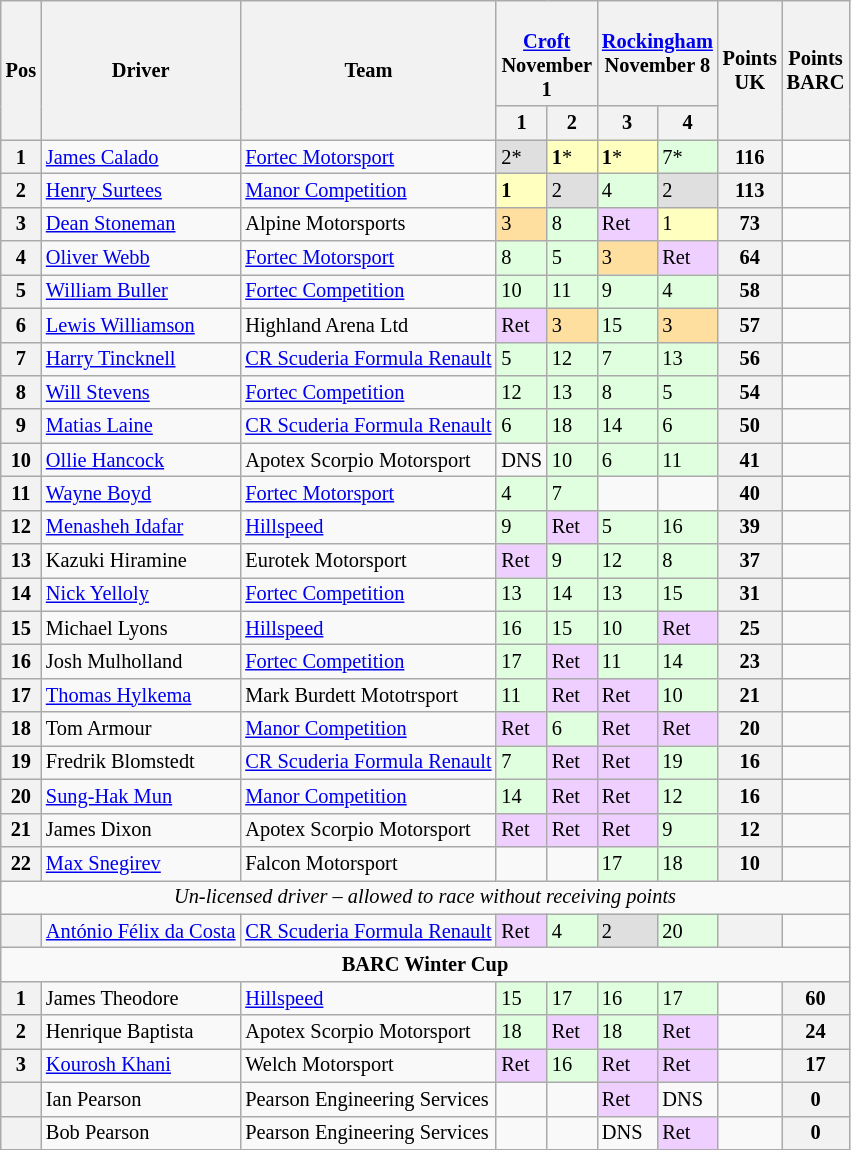<table class="wikitable" style="font-size:85%">
<tr>
<th rowspan=2>Pos</th>
<th rowspan=2>Driver</th>
<th rowspan=2>Team</th>
<th colspan=2><br><a href='#'>Croft</a><br>November 1</th>
<th colspan=2> <a href='#'>Rockingham</a><br>November 8</th>
<th rowspan=2>Points<br>UK</th>
<th rowspan=2>Points<br>BARC</th>
</tr>
<tr>
<th width="27">1</th>
<th width="27">2</th>
<th width="27">3</th>
<th width="27">4</th>
</tr>
<tr>
<th>1</th>
<td> <a href='#'>James Calado</a></td>
<td><a href='#'>Fortec Motorsport</a></td>
<td style="background:#DFDFDF;">2*</td>
<td style="background:#FFFFBF;"><strong>1</strong>*</td>
<td style="background:#FFFFBF;"><strong>1</strong>*</td>
<td style="background:#DFFFDF;">7*</td>
<th>116</th>
<td></td>
</tr>
<tr>
<th>2</th>
<td> <a href='#'>Henry Surtees</a></td>
<td><a href='#'>Manor Competition</a></td>
<td style="background:#FFFFBF;"><strong>1</strong></td>
<td style="background:#DFDFDF;">2</td>
<td style="background:#DFFFDF;">4</td>
<td style="background:#DFDFDF;">2</td>
<th>113</th>
<td></td>
</tr>
<tr>
<th>3</th>
<td> <a href='#'>Dean Stoneman</a></td>
<td>Alpine Motorsports</td>
<td style="background:#FFDF9F;">3</td>
<td style="background:#DFFFDF;">8</td>
<td style="background:#EFCFFF;">Ret</td>
<td style="background:#FFFFBF;">1</td>
<th>73</th>
<td></td>
</tr>
<tr>
<th>4</th>
<td> <a href='#'>Oliver Webb</a></td>
<td><a href='#'>Fortec Motorsport</a></td>
<td style="background:#DFFFDF;">8</td>
<td style="background:#DFFFDF;">5</td>
<td style="background:#FFDF9F;">3</td>
<td style="background:#EFCFFF;">Ret</td>
<th>64</th>
<td></td>
</tr>
<tr>
<th>5</th>
<td> <a href='#'>William Buller</a></td>
<td><a href='#'>Fortec Competition</a></td>
<td style="background:#DFFFDF;">10</td>
<td style="background:#DFFFDF;">11</td>
<td style="background:#DFFFDF;">9</td>
<td style="background:#DFFFDF;">4</td>
<th>58</th>
<td></td>
</tr>
<tr>
<th>6</th>
<td> <a href='#'>Lewis Williamson</a></td>
<td>Highland Arena Ltd</td>
<td style="background:#EFCFFF;">Ret</td>
<td style="background:#FFDF9F;">3</td>
<td style="background:#DFFFDF;">15</td>
<td style="background:#FFDF9F;">3</td>
<th>57</th>
<td></td>
</tr>
<tr>
<th>7</th>
<td> <a href='#'>Harry Tincknell</a></td>
<td><a href='#'>CR Scuderia Formula Renault</a></td>
<td style="background:#DFFFDF;">5</td>
<td style="background:#DFFFDF;">12</td>
<td style="background:#DFFFDF;">7</td>
<td style="background:#DFFFDF;">13</td>
<th>56</th>
<td></td>
</tr>
<tr>
<th>8</th>
<td> <a href='#'>Will Stevens</a></td>
<td><a href='#'>Fortec Competition</a></td>
<td style="background:#DFFFDF;">12</td>
<td style="background:#DFFFDF;">13</td>
<td style="background:#DFFFDF;">8</td>
<td style="background:#DFFFDF;">5</td>
<th>54</th>
<td></td>
</tr>
<tr>
<th>9</th>
<td> <a href='#'>Matias Laine</a></td>
<td><a href='#'>CR Scuderia Formula Renault</a></td>
<td style="background:#DFFFDF;">6</td>
<td style="background:#DFFFDF;">18</td>
<td style="background:#DFFFDF;">14</td>
<td style="background:#DFFFDF;">6</td>
<th>50</th>
<td></td>
</tr>
<tr>
<th>10</th>
<td> <a href='#'>Ollie Hancock</a></td>
<td>Apotex Scorpio Motorsport</td>
<td>DNS</td>
<td style="background:#DFFFDF;">10</td>
<td style="background:#DFFFDF;">6</td>
<td style="background:#DFFFDF;">11</td>
<th>41</th>
<td></td>
</tr>
<tr>
<th>11</th>
<td> <a href='#'>Wayne Boyd</a></td>
<td><a href='#'>Fortec Motorsport</a></td>
<td style="background:#DFFFDF;">4</td>
<td style="background:#DFFFDF;">7</td>
<td></td>
<td></td>
<th>40</th>
<td></td>
</tr>
<tr>
<th>12</th>
<td> <a href='#'>Menasheh Idafar</a></td>
<td><a href='#'>Hillspeed</a></td>
<td style="background:#DFFFDF;">9</td>
<td style="background:#EFCFFF;">Ret</td>
<td style="background:#DFFFDF;">5</td>
<td style="background:#DFFFDF;">16</td>
<th>39</th>
<td></td>
</tr>
<tr>
<th>13</th>
<td> Kazuki Hiramine</td>
<td>Eurotek Motorsport</td>
<td style="background:#EFCFFF;">Ret</td>
<td style="background:#DFFFDF;">9</td>
<td style="background:#DFFFDF;">12</td>
<td style="background:#DFFFDF;">8</td>
<th>37</th>
<td></td>
</tr>
<tr>
<th>14</th>
<td> <a href='#'>Nick Yelloly</a></td>
<td><a href='#'>Fortec Competition</a></td>
<td style="background:#DFFFDF;">13</td>
<td style="background:#DFFFDF;">14</td>
<td style="background:#DFFFDF;">13</td>
<td style="background:#DFFFDF;">15</td>
<th>31</th>
<td></td>
</tr>
<tr>
<th>15</th>
<td> Michael Lyons</td>
<td><a href='#'>Hillspeed</a></td>
<td style="background:#DFFFDF;">16</td>
<td style="background:#DFFFDF;">15</td>
<td style="background:#DFFFDF;">10</td>
<td style="background:#EFCFFF;">Ret</td>
<th>25</th>
<td></td>
</tr>
<tr>
<th>16</th>
<td> Josh Mulholland</td>
<td><a href='#'>Fortec Competition</a></td>
<td style="background:#DFFFDF;">17</td>
<td style="background:#EFCFFF;">Ret</td>
<td style="background:#DFFFDF;">11</td>
<td style="background:#DFFFDF;">14</td>
<th>23</th>
<td></td>
</tr>
<tr>
<th>17</th>
<td> <a href='#'>Thomas Hylkema</a></td>
<td>Mark Burdett Mototrsport</td>
<td style="background:#DFFFDF;">11</td>
<td style="background:#EFCFFF;">Ret</td>
<td style="background:#EFCFFF;">Ret</td>
<td style="background:#DFFFDF;">10</td>
<th>21</th>
<td></td>
</tr>
<tr>
<th>18</th>
<td> Tom Armour</td>
<td><a href='#'>Manor Competition</a></td>
<td style="background:#EFCFFF;">Ret</td>
<td style="background:#DFFFDF;">6</td>
<td style="background:#EFCFFF;">Ret</td>
<td style="background:#EFCFFF;">Ret</td>
<th>20</th>
<td></td>
</tr>
<tr>
<th>19</th>
<td> Fredrik Blomstedt</td>
<td><a href='#'>CR Scuderia Formula Renault</a></td>
<td style="background:#DFFFDF;">7</td>
<td style="background:#EFCFFF;">Ret</td>
<td style="background:#EFCFFF;">Ret</td>
<td style="background:#DFFFDF;">19</td>
<th>16</th>
<td></td>
</tr>
<tr>
<th>20</th>
<td> <a href='#'>Sung-Hak Mun</a></td>
<td><a href='#'>Manor Competition</a></td>
<td style="background:#DFFFDF;">14</td>
<td style="background:#EFCFFF;">Ret</td>
<td style="background:#EFCFFF;">Ret</td>
<td style="background:#DFFFDF;">12</td>
<th>16</th>
<td></td>
</tr>
<tr>
<th>21</th>
<td> James Dixon</td>
<td>Apotex Scorpio Motorsport</td>
<td style="background:#EFCFFF;">Ret</td>
<td style="background:#EFCFFF;">Ret</td>
<td style="background:#EFCFFF;">Ret</td>
<td style="background:#DFFFDF;">9</td>
<th>12</th>
<td></td>
</tr>
<tr>
<th>22</th>
<td> <a href='#'>Max Snegirev</a></td>
<td>Falcon Motorsport</td>
<td></td>
<td></td>
<td style="background:#DFFFDF;">17</td>
<td style="background:#DFFFDF;">18</td>
<th>10</th>
<td></td>
</tr>
<tr>
<td colspan=9 align=center><em>Un-licensed driver – allowed to race without receiving points</em></td>
</tr>
<tr>
<th></th>
<td> <a href='#'>António Félix da Costa</a></td>
<td><a href='#'>CR Scuderia Formula Renault</a></td>
<td style="background:#EFCFFF;">Ret</td>
<td style="background:#DFFFDF;">4</td>
<td style="background:#DFDFDF;">2</td>
<td style="background:#DFFFDF;">20</td>
<th></th>
<td></td>
</tr>
<tr>
<td colspan=9 align=center><strong>BARC Winter Cup</strong></td>
</tr>
<tr>
<th>1</th>
<td> James Theodore</td>
<td><a href='#'>Hillspeed</a></td>
<td style="background:#DFFFDF;">15</td>
<td style="background:#DFFFDF;">17</td>
<td style="background:#DFFFDF;">16</td>
<td style="background:#DFFFDF;">17</td>
<td></td>
<th>60</th>
</tr>
<tr>
<th>2</th>
<td> Henrique Baptista</td>
<td>Apotex Scorpio Motorsport</td>
<td style="background:#DFFFDF;">18</td>
<td style="background:#EFCFFF;">Ret</td>
<td style="background:#DFFFDF;">18</td>
<td style="background:#EFCFFF;">Ret</td>
<td></td>
<th>24</th>
</tr>
<tr>
<th>3</th>
<td> <a href='#'>Kourosh Khani</a></td>
<td>Welch Motorsport</td>
<td style="background:#EFCFFF;">Ret</td>
<td style="background:#DFFFDF;">16</td>
<td style="background:#EFCFFF;">Ret</td>
<td style="background:#EFCFFF;">Ret</td>
<td></td>
<th>17</th>
</tr>
<tr>
<th></th>
<td> Ian Pearson</td>
<td>Pearson Engineering Services</td>
<td></td>
<td></td>
<td style="background:#EFCFFF;">Ret</td>
<td>DNS</td>
<td></td>
<th>0</th>
</tr>
<tr>
<th></th>
<td> Bob Pearson</td>
<td>Pearson Engineering Services</td>
<td></td>
<td></td>
<td>DNS</td>
<td style="background:#EFCFFF;">Ret</td>
<td></td>
<th>0</th>
</tr>
</table>
